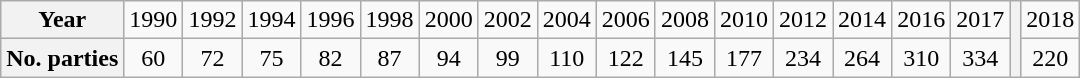<table class="wikitable">
<tr align=center>
<th>Year</th>
<td>1990</td>
<td>1992</td>
<td>1994</td>
<td>1996</td>
<td>1998</td>
<td>2000</td>
<td>2002</td>
<td>2004</td>
<td>2006</td>
<td>2008</td>
<td>2010</td>
<td>2012</td>
<td>2014</td>
<td>2016</td>
<td>2017</td>
<th rowspan=2></th>
<td>2018</td>
</tr>
<tr align=center>
<th>No. parties</th>
<td>60</td>
<td>72</td>
<td>75</td>
<td>82</td>
<td>87</td>
<td>94</td>
<td>99</td>
<td>110</td>
<td>122</td>
<td>145</td>
<td>177</td>
<td>234</td>
<td>264</td>
<td>310</td>
<td>334</td>
<td>220</td>
</tr>
</table>
